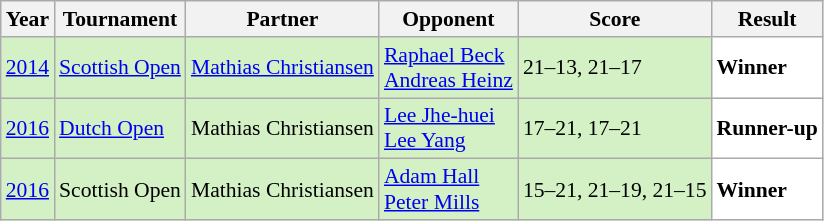<table class="sortable wikitable" style="font-size: 90%;">
<tr>
<th>Year</th>
<th>Tournament</th>
<th>Partner</th>
<th>Opponent</th>
<th>Score</th>
<th>Result</th>
</tr>
<tr style="background:#D4F1C5">
<td align="center"><a href='#'>2014</a></td>
<td align="left"><a href='#'>Scottish Open</a></td>
<td align="left"> <a href='#'>Mathias Christiansen</a></td>
<td align="left"> <a href='#'>Raphael Beck</a><br> <a href='#'>Andreas Heinz</a></td>
<td align="left">21–13, 21–17</td>
<td style="text-align:left; background:white"> <strong>Winner</strong></td>
</tr>
<tr style="background:#D4F1C5">
<td align="center"><a href='#'>2016</a></td>
<td align="left"><a href='#'>Dutch Open</a></td>
<td align="left"> Mathias Christiansen</td>
<td align="left"> <a href='#'>Lee Jhe-huei</a><br> <a href='#'>Lee Yang</a></td>
<td align="left">17–21, 17–21</td>
<td style="text-align:left; background:white"> <strong>Runner-up</strong></td>
</tr>
<tr style="background:#D4F1C5">
<td align="center"><a href='#'>2016</a></td>
<td align="left">Scottish Open</td>
<td align="left"> Mathias Christiansen</td>
<td align="left"> <a href='#'>Adam Hall</a><br> <a href='#'>Peter Mills</a></td>
<td align="left">15–21, 21–19, 21–15</td>
<td style="text-align:left; background:white"> <strong>Winner</strong></td>
</tr>
</table>
